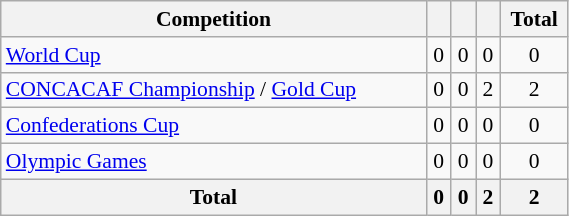<table class="wikitable" style="width:30%; font-size:90%; text-align:center;">
<tr>
<th>Competition</th>
<th></th>
<th></th>
<th></th>
<th>Total</th>
</tr>
<tr>
<td align=left><a href='#'>World Cup</a></td>
<td>0</td>
<td>0</td>
<td>0</td>
<td>0</td>
</tr>
<tr>
<td align=left><a href='#'>CONCACAF Championship</a> / <a href='#'>Gold Cup</a></td>
<td>0</td>
<td>0</td>
<td>2</td>
<td>2</td>
</tr>
<tr>
<td align=left><a href='#'>Confederations Cup</a></td>
<td>0</td>
<td>0</td>
<td>0</td>
<td>0</td>
</tr>
<tr>
<td align=left><a href='#'>Olympic Games</a></td>
<td>0</td>
<td>0</td>
<td>0</td>
<td>0</td>
</tr>
<tr>
<th>Total</th>
<th>0</th>
<th>0</th>
<th>2</th>
<th>2</th>
</tr>
</table>
